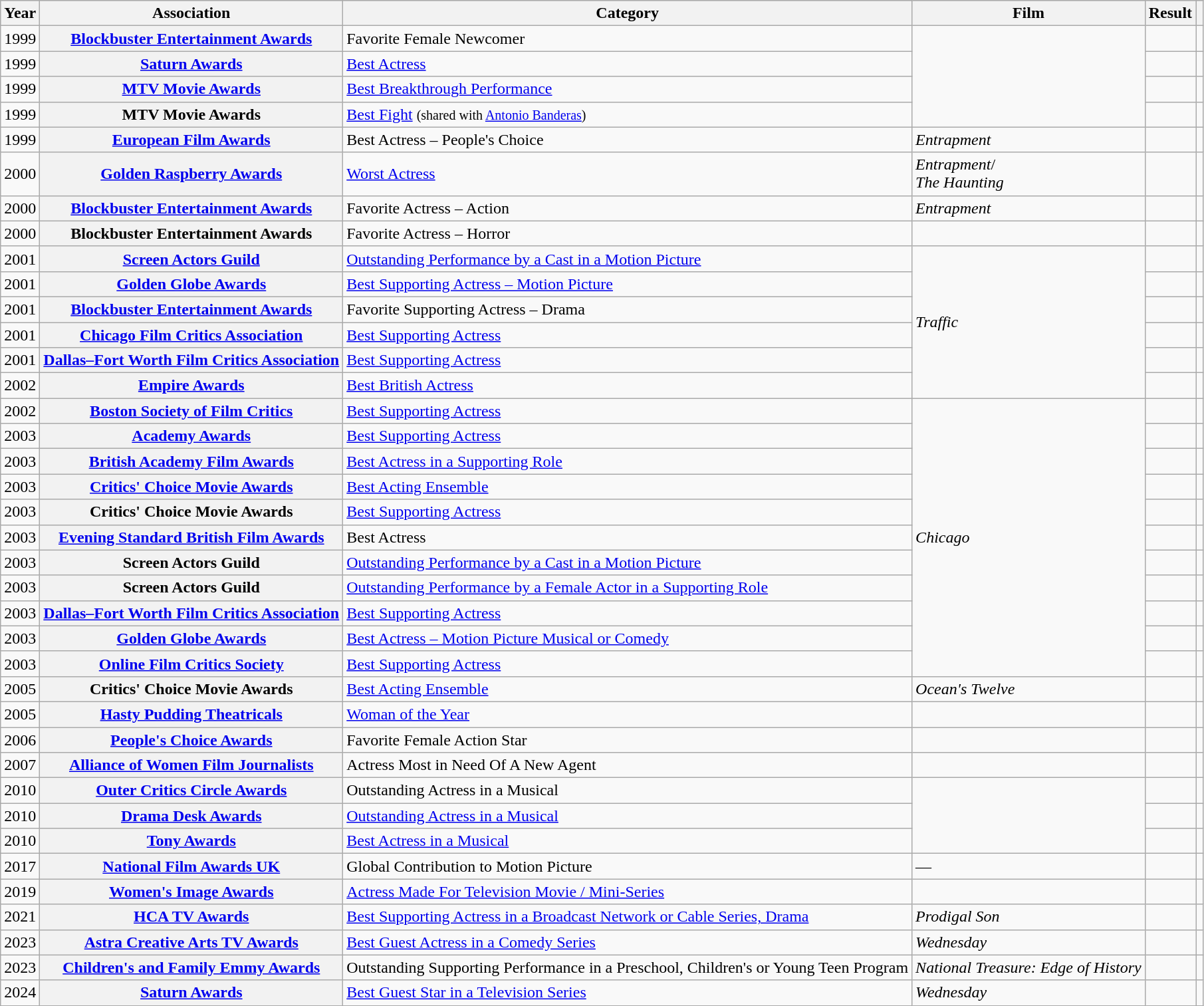<table class="wikitable plainrowheaders sortable">
<tr style="background:#ccc; text-align:center;">
<th scope="col">Year</th>
<th scope="col">Association</th>
<th scope="col">Category</th>
<th scope="col">Film</th>
<th scope="col">Result</th>
<th scope="col" class="unsortable"></th>
</tr>
<tr>
<td style="text-align:center;">1999</td>
<th scope="row"><a href='#'>Blockbuster Entertainment Awards</a></th>
<td>Favorite Female Newcomer</td>
<td rowspan=4></td>
<td></td>
<td align=center></td>
</tr>
<tr>
<td style="text-align:center;">1999</td>
<th scope="row"><a href='#'>Saturn Awards</a></th>
<td><a href='#'>Best Actress</a></td>
<td></td>
<td align=center></td>
</tr>
<tr>
<td style="text-align:center;">1999</td>
<th scope="row"><a href='#'>MTV Movie Awards</a></th>
<td><a href='#'>Best Breakthrough Performance</a></td>
<td></td>
<td align=center></td>
</tr>
<tr>
<td style="text-align:center;">1999</td>
<th scope="row">MTV Movie Awards</th>
<td><a href='#'>Best Fight</a> <small>(shared with <a href='#'>Antonio Banderas</a>)</small></td>
<td></td>
<td align=center></td>
</tr>
<tr>
<td style="text-align:center;">1999</td>
<th scope="row"><a href='#'>European Film Awards</a></th>
<td>Best Actress – People's Choice</td>
<td><em>Entrapment</em></td>
<td></td>
<td align=center></td>
</tr>
<tr>
<td style="text-align:center;">2000</td>
<th scope="row"><a href='#'>Golden Raspberry Awards</a></th>
<td><a href='#'>Worst Actress</a></td>
<td><em>Entrapment</em>/<br><em>The Haunting</em></td>
<td></td>
<td align=center></td>
</tr>
<tr>
<td style="text-align:center;">2000</td>
<th scope="row"><a href='#'>Blockbuster Entertainment Awards</a></th>
<td>Favorite Actress – Action</td>
<td><em>Entrapment</em></td>
<td></td>
<td align=center></td>
</tr>
<tr>
<td style="text-align:center;">2000</td>
<th scope="row">Blockbuster Entertainment Awards</th>
<td>Favorite Actress – Horror</td>
<td></td>
<td></td>
<td align=center></td>
</tr>
<tr>
<td style="text-align:center;">2001</td>
<th scope="row"><a href='#'>Screen Actors Guild</a></th>
<td><a href='#'>Outstanding Performance by a Cast in a Motion Picture</a></td>
<td rowspan=6><em>Traffic</em></td>
<td></td>
<td align=center></td>
</tr>
<tr>
<td style="text-align:center;">2001</td>
<th scope="row"><a href='#'>Golden Globe Awards</a></th>
<td><a href='#'>Best Supporting Actress – Motion Picture</a></td>
<td></td>
<td align=center></td>
</tr>
<tr>
<td style="text-align:center;">2001</td>
<th scope="row"><a href='#'>Blockbuster Entertainment Awards</a></th>
<td>Favorite Supporting Actress – Drama</td>
<td></td>
<td align=center></td>
</tr>
<tr>
<td style="text-align:center;">2001</td>
<th scope="row"><a href='#'>Chicago Film Critics Association</a></th>
<td><a href='#'>Best Supporting Actress</a></td>
<td></td>
<td align=center></td>
</tr>
<tr>
<td style="text-align:center;">2001</td>
<th scope="row"><a href='#'>Dallas–Fort Worth Film Critics Association</a></th>
<td><a href='#'>Best Supporting Actress</a></td>
<td></td>
<td align=center></td>
</tr>
<tr>
<td style="text-align:center;">2002</td>
<th scope="row"><a href='#'>Empire Awards</a></th>
<td><a href='#'>Best British Actress</a></td>
<td></td>
<td align=center></td>
</tr>
<tr>
<td style="text-align:center;">2002</td>
<th scope="row"><a href='#'>Boston Society of Film Critics</a></th>
<td><a href='#'>Best Supporting Actress</a></td>
<td rowspan=11><em>Chicago</em></td>
<td></td>
<td align=center></td>
</tr>
<tr>
<td style="text-align:center;">2003</td>
<th scope="row"><a href='#'>Academy Awards</a></th>
<td><a href='#'>Best Supporting Actress</a></td>
<td></td>
<td align=center></td>
</tr>
<tr>
<td style="text-align:center;">2003</td>
<th scope="row"><a href='#'>British Academy Film Awards</a></th>
<td><a href='#'>Best Actress in a Supporting Role</a></td>
<td></td>
<td align=center></td>
</tr>
<tr>
<td style="text-align:center;">2003</td>
<th scope="row"><a href='#'>Critics' Choice Movie Awards</a></th>
<td><a href='#'>Best Acting Ensemble</a></td>
<td></td>
<td align=center></td>
</tr>
<tr>
<td style="text-align:center;">2003</td>
<th scope="row">Critics' Choice Movie Awards</th>
<td><a href='#'>Best Supporting Actress</a></td>
<td></td>
<td align=center></td>
</tr>
<tr>
<td style="text-align:center;">2003</td>
<th scope="row"><a href='#'>Evening Standard British Film Awards</a></th>
<td>Best Actress</td>
<td></td>
<td align=center></td>
</tr>
<tr>
<td style="text-align:center;">2003</td>
<th scope="row">Screen Actors Guild</th>
<td><a href='#'>Outstanding Performance by a Cast in a Motion Picture</a></td>
<td></td>
<td align=center></td>
</tr>
<tr>
<td style="text-align:center;">2003</td>
<th scope="row">Screen Actors Guild</th>
<td><a href='#'>Outstanding Performance by a Female Actor in a Supporting Role</a></td>
<td></td>
<td align=center></td>
</tr>
<tr>
<td style="text-align:center;">2003</td>
<th scope="row"><a href='#'>Dallas–Fort Worth Film Critics Association</a></th>
<td><a href='#'>Best Supporting Actress</a></td>
<td></td>
<td align=center></td>
</tr>
<tr>
<td style="text-align:center;">2003</td>
<th scope="row"><a href='#'>Golden Globe Awards</a></th>
<td><a href='#'>Best Actress – Motion Picture Musical or Comedy</a></td>
<td></td>
<td align=center></td>
</tr>
<tr>
<td style="text-align:center;">2003</td>
<th scope="row"><a href='#'>Online Film Critics Society</a></th>
<td><a href='#'>Best Supporting Actress</a></td>
<td></td>
<td align=center></td>
</tr>
<tr>
<td style="text-align:center;">2005</td>
<th scope="row">Critics' Choice Movie Awards</th>
<td><a href='#'>Best Acting Ensemble</a></td>
<td><em>Ocean's Twelve</em></td>
<td></td>
<td align=center></td>
</tr>
<tr>
<td style="text-align:center;">2005</td>
<th scope="row"><a href='#'>Hasty Pudding Theatricals</a></th>
<td><a href='#'>Woman of the Year</a></td>
<td></td>
<td></td>
<td align=center></td>
</tr>
<tr>
<td style="text-align:center;">2006</td>
<th scope="row"><a href='#'>People's Choice Awards</a></th>
<td>Favorite Female Action Star</td>
<td></td>
<td></td>
<td align=center></td>
</tr>
<tr>
<td style="text-align:center;">2007</td>
<th scope="row"><a href='#'>Alliance of Women Film Journalists</a></th>
<td>Actress Most in Need Of A New Agent</td>
<td></td>
<td></td>
<td align=center></td>
</tr>
<tr>
<td style="text-align:center;">2010</td>
<th scope="row"><a href='#'>Outer Critics Circle Awards</a></th>
<td>Outstanding Actress in a Musical</td>
<td rowspan=3></td>
<td></td>
<td align=center></td>
</tr>
<tr>
<td style="text-align:center;">2010</td>
<th scope="row"><a href='#'>Drama Desk Awards</a></th>
<td><a href='#'>Outstanding Actress in a Musical</a></td>
<td></td>
<td align=center></td>
</tr>
<tr>
<td style="text-align:center;">2010</td>
<th scope="row"><a href='#'>Tony Awards</a></th>
<td><a href='#'>Best Actress in a Musical</a></td>
<td></td>
<td align=center></td>
</tr>
<tr>
<td style="text-align:center;">2017</td>
<th scope="row"><a href='#'>National Film Awards UK</a></th>
<td>Global Contribution to Motion Picture</td>
<td>—</td>
<td></td>
<td align=center></td>
</tr>
<tr>
<td style="text-align:center;">2019</td>
<th scope="row"><a href='#'>Women's Image Awards</a></th>
<td><a href='#'>Actress Made For Television Movie / Mini-Series</a></td>
<td></td>
<td></td>
<td align=center></td>
</tr>
<tr>
<td style="text-align:center;">2021</td>
<th scope="row"><a href='#'>HCA TV Awards</a></th>
<td><a href='#'>Best Supporting Actress in a Broadcast Network or Cable Series, Drama</a></td>
<td><em>Prodigal Son</em></td>
<td></td>
<td align=center></td>
</tr>
<tr>
<td style="text-align:center;">2023</td>
<th scope="row"><a href='#'>Astra Creative Arts TV Awards</a></th>
<td><a href='#'>Best Guest Actress in a Comedy Series</a></td>
<td><em>Wednesday</em></td>
<td></td>
<td align=center></td>
</tr>
<tr>
<td style="text-align:center;">2023</td>
<th scope="row"><a href='#'>Children's and Family Emmy Awards</a></th>
<td>Outstanding Supporting Performance in a Preschool, Children's or Young Teen Program</td>
<td><em>National Treasure: Edge of History</em></td>
<td></td>
<td align=center></td>
</tr>
<tr>
<td style="text-align:center;">2024</td>
<th scope="row"><a href='#'>Saturn Awards</a></th>
<td><a href='#'>Best Guest Star in a Television Series</a></td>
<td><em>Wednesday</em></td>
<td></td>
<td align=center></td>
</tr>
</table>
